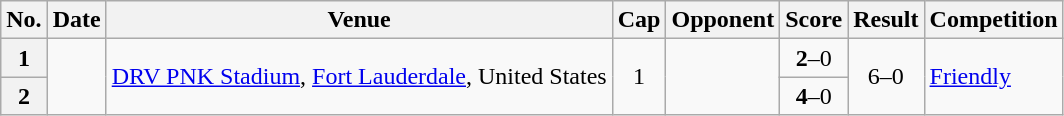<table class="wikitable sortable plainrowheaders">
<tr>
<th scope="col">No.</th>
<th scope="col" data-sort-type="date">Date</th>
<th scope="col">Venue</th>
<th scope="col">Cap</th>
<th scope="col">Opponent</th>
<th scope="col" class="unsortable">Score</th>
<th scope="col" class="unsortable">Result</th>
<th scope="col">Competition</th>
</tr>
<tr>
<th>1</th>
<td rowspan="2"></td>
<td rowspan="2"><a href='#'>DRV PNK Stadium</a>, <a href='#'>Fort Lauderdale</a>, United States</td>
<td rowspan="2" align="center">1</td>
<td rowspan="2"></td>
<td align="center"><strong>2</strong>–0</td>
<td rowspan="2" align="center">6–0</td>
<td rowspan="2"><a href='#'>Friendly</a></td>
</tr>
<tr>
<th>2</th>
<td align="center"><strong>4</strong>–0</td>
</tr>
</table>
